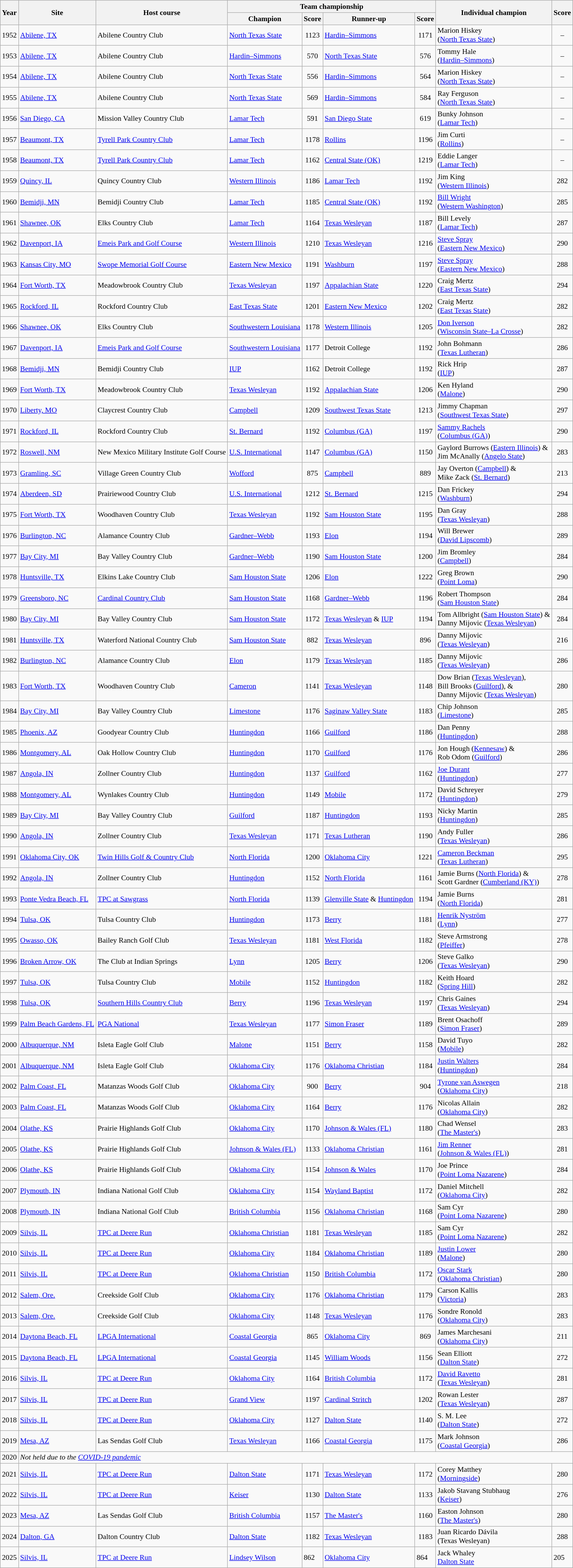<table class="wikitable" style="font-size:90%;">
<tr>
<th rowspan="2">Year</th>
<th rowspan="2">Site</th>
<th rowspan="2">Host course</th>
<th colspan="4">Team championship</th>
<th rowspan="2">Individual champion</th>
<th rowspan="2">Score</th>
</tr>
<tr>
<th>Champion</th>
<th>Score</th>
<th>Runner-up</th>
<th>Score</th>
</tr>
<tr>
<td>1952</td>
<td><a href='#'>Abilene, TX</a></td>
<td>Abilene Country Club</td>
<td><a href='#'>North Texas State</a></td>
<td style="text-align:center">1123</td>
<td><a href='#'>Hardin–Simmons</a></td>
<td style="text-align:center">1171</td>
<td>Marion Hiskey<br>(<a href='#'>North Texas State</a>)</td>
<td style="text-align:center">–</td>
</tr>
<tr>
<td>1953</td>
<td><a href='#'>Abilene, TX</a></td>
<td>Abilene Country Club</td>
<td><a href='#'>Hardin–Simmons</a></td>
<td style="text-align:center">570</td>
<td><a href='#'>North Texas State</a></td>
<td style="text-align:center">576</td>
<td>Tommy Hale<br>(<a href='#'>Hardin–Simmons</a>)</td>
<td style="text-align:center">–</td>
</tr>
<tr>
<td>1954</td>
<td><a href='#'>Abilene, TX</a></td>
<td>Abilene Country Club</td>
<td><a href='#'>North Texas State</a></td>
<td style="text-align:center">556</td>
<td><a href='#'>Hardin–Simmons</a></td>
<td style="text-align:center">564</td>
<td>Marion Hiskey<br>(<a href='#'>North Texas State</a>)</td>
<td style="text-align:center">–</td>
</tr>
<tr>
<td>1955</td>
<td><a href='#'>Abilene, TX</a></td>
<td>Abilene Country Club</td>
<td><a href='#'>North Texas State</a></td>
<td style="text-align:center">569</td>
<td><a href='#'>Hardin–Simmons</a></td>
<td style="text-align:center">584</td>
<td>Ray Ferguson<br>(<a href='#'>North Texas State</a>)</td>
<td style="text-align:center">–</td>
</tr>
<tr>
<td>1956</td>
<td><a href='#'>San Diego, CA</a></td>
<td>Mission Valley Country Club</td>
<td><a href='#'>Lamar Tech</a></td>
<td style="text-align:center">591</td>
<td><a href='#'>San Diego State</a></td>
<td style="text-align:center">619</td>
<td>Bunky Johnson<br>(<a href='#'>Lamar Tech</a>)</td>
<td style="text-align:center">–</td>
</tr>
<tr>
<td>1957</td>
<td><a href='#'>Beaumont, TX</a></td>
<td><a href='#'>Tyrell Park Country Club</a></td>
<td><a href='#'>Lamar Tech</a></td>
<td style="text-align:center">1178</td>
<td><a href='#'>Rollins</a></td>
<td style="text-align:center">1196</td>
<td>Jim Curti<br>(<a href='#'>Rollins</a>)</td>
<td style="text-align:center">–</td>
</tr>
<tr>
<td>1958</td>
<td><a href='#'>Beaumont, TX</a></td>
<td><a href='#'>Tyrell Park Country Club</a></td>
<td><a href='#'>Lamar Tech</a></td>
<td style="text-align:center">1162</td>
<td><a href='#'>Central State (OK)</a></td>
<td style="text-align:center">1219</td>
<td>Eddie Langer<br>(<a href='#'>Lamar Tech</a>)</td>
<td style="text-align:center">–</td>
</tr>
<tr>
<td>1959</td>
<td><a href='#'>Quincy, IL</a></td>
<td>Quincy Country Club</td>
<td><a href='#'>Western Illinois</a></td>
<td style="text-align:center">1186</td>
<td><a href='#'>Lamar Tech</a></td>
<td style="text-align:center">1192</td>
<td>Jim King<br>(<a href='#'>Western Illinois</a>)</td>
<td style="text-align:center">282</td>
</tr>
<tr>
<td>1960</td>
<td><a href='#'>Bemidji, MN</a></td>
<td>Bemidji Country Club</td>
<td><a href='#'>Lamar Tech</a></td>
<td style="text-align:center">1185</td>
<td><a href='#'>Central State (OK)</a></td>
<td style="text-align:center">1192</td>
<td><a href='#'>Bill Wright</a><br>(<a href='#'>Western Washington</a>)</td>
<td style="text-align:center">285</td>
</tr>
<tr>
<td>1961</td>
<td><a href='#'>Shawnee, OK</a></td>
<td>Elks Country Club</td>
<td><a href='#'>Lamar Tech</a></td>
<td style="text-align:center">1164</td>
<td><a href='#'>Texas Wesleyan</a></td>
<td style="text-align:center">1187</td>
<td>Bill Levely<br>(<a href='#'>Lamar Tech</a>)</td>
<td style="text-align:center">287</td>
</tr>
<tr>
<td>1962</td>
<td><a href='#'>Davenport, IA</a></td>
<td><a href='#'>Emeis Park and Golf Course</a></td>
<td><a href='#'>Western Illinois</a></td>
<td style="text-align:center">1210</td>
<td><a href='#'>Texas Wesleyan</a></td>
<td style="text-align:center">1216</td>
<td><a href='#'>Steve Spray</a><br>(<a href='#'>Eastern New Mexico</a>)</td>
<td style="text-align:center">290</td>
</tr>
<tr>
<td>1963</td>
<td><a href='#'>Kansas City, MO</a></td>
<td><a href='#'>Swope Memorial Golf Course</a></td>
<td><a href='#'>Eastern New Mexico</a></td>
<td style="text-align:center">1191</td>
<td><a href='#'>Washburn</a></td>
<td style="text-align:center">1197</td>
<td><a href='#'>Steve Spray</a><br>(<a href='#'>Eastern New Mexico</a>)</td>
<td style="text-align:center">288</td>
</tr>
<tr>
<td>1964</td>
<td><a href='#'>Fort Worth, TX</a></td>
<td>Meadowbrook Country Club</td>
<td><a href='#'>Texas Wesleyan</a></td>
<td style="text-align:center">1197</td>
<td><a href='#'>Appalachian State</a></td>
<td style="text-align:center">1220</td>
<td>Craig Mertz<br>(<a href='#'>East Texas State</a>)</td>
<td style="text-align:center">294</td>
</tr>
<tr>
<td>1965</td>
<td><a href='#'>Rockford, IL</a></td>
<td>Rockford Country Club</td>
<td><a href='#'>East Texas State</a></td>
<td style="text-align:center">1201</td>
<td><a href='#'>Eastern New Mexico</a></td>
<td style="text-align:center">1202</td>
<td>Craig Mertz<br>(<a href='#'>East Texas State</a>)</td>
<td style="text-align:center">282</td>
</tr>
<tr>
<td>1966</td>
<td><a href='#'>Shawnee, OK</a></td>
<td>Elks Country Club</td>
<td><a href='#'>Southwestern Louisiana</a></td>
<td style="text-align:center">1178</td>
<td><a href='#'>Western Illinois</a></td>
<td style="text-align:center">1205</td>
<td><a href='#'>Don Iverson</a><br>(<a href='#'>Wisconsin State–La Crosse</a>)</td>
<td style="text-align:center">282</td>
</tr>
<tr>
<td>1967</td>
<td><a href='#'>Davenport, IA</a></td>
<td><a href='#'>Emeis Park and Golf Course</a></td>
<td><a href='#'>Southwestern Louisiana</a></td>
<td style="text-align:center">1177</td>
<td>Detroit College</td>
<td style="text-align:center">1192</td>
<td>John Bohmann<br>(<a href='#'>Texas Lutheran</a>)</td>
<td style="text-align:center">286</td>
</tr>
<tr>
<td>1968</td>
<td><a href='#'>Bemidji, MN</a></td>
<td>Bemidji Country Club</td>
<td><a href='#'>IUP</a></td>
<td style="text-align:center">1162</td>
<td>Detroit College</td>
<td style="text-align:center">1192</td>
<td>Rick Hrip<br>(<a href='#'>IUP</a>)</td>
<td style="text-align:center">287</td>
</tr>
<tr>
<td>1969</td>
<td><a href='#'>Fort Worth, TX</a></td>
<td>Meadowbrook Country Club</td>
<td><a href='#'>Texas Wesleyan</a></td>
<td style="text-align:center">1192</td>
<td><a href='#'>Appalachian State</a></td>
<td style="text-align:center">1206</td>
<td>Ken Hyland<br>(<a href='#'>Malone</a>)</td>
<td style="text-align:center">290</td>
</tr>
<tr>
<td>1970</td>
<td><a href='#'>Liberty, MO</a></td>
<td>Claycrest Country Club</td>
<td><a href='#'>Campbell</a></td>
<td style="text-align:center">1209</td>
<td><a href='#'>Southwest Texas State</a></td>
<td style="text-align:center">1213</td>
<td>Jimmy Chapman<br>(<a href='#'>Southwest Texas State</a>)</td>
<td style="text-align:center">297</td>
</tr>
<tr>
<td>1971</td>
<td><a href='#'>Rockford, IL</a></td>
<td>Rockford Country Club</td>
<td><a href='#'>St. Bernard</a></td>
<td style="text-align:center">1192</td>
<td><a href='#'>Columbus (GA)</a></td>
<td style="text-align:center">1197</td>
<td><a href='#'>Sammy Rachels</a><br>(<a href='#'>Columbus (GA)</a>)</td>
<td style="text-align:center">290</td>
</tr>
<tr>
<td>1972</td>
<td><a href='#'>Roswell, NM</a></td>
<td>New Mexico Military Institute Golf Course</td>
<td><a href='#'>U.S. International</a></td>
<td style="text-align:center">1147</td>
<td><a href='#'>Columbus (GA)</a></td>
<td style="text-align:center">1150</td>
<td>Gaylord Burrows (<a href='#'>Eastern Illinois</a>) &<br>Jim McAnally (<a href='#'>Angelo State</a>)</td>
<td style="text-align:center">283</td>
</tr>
<tr>
<td>1973</td>
<td><a href='#'>Gramling, SC</a></td>
<td>Village Green Country Club</td>
<td><a href='#'>Wofford</a></td>
<td style="text-align:center">875</td>
<td><a href='#'>Campbell</a></td>
<td style="text-align:center">889</td>
<td>Jay Overton (<a href='#'>Campbell</a>) &<br>Mike Zack (<a href='#'>St. Bernard</a>)</td>
<td style="text-align:center">213</td>
</tr>
<tr>
<td>1974</td>
<td><a href='#'>Aberdeen, SD</a></td>
<td>Prairiewood Country Club</td>
<td><a href='#'>U.S. International</a></td>
<td style="text-align:center">1212</td>
<td><a href='#'>St. Bernard</a></td>
<td style="text-align:center">1215</td>
<td>Dan Frickey<br>(<a href='#'>Washburn</a>)</td>
<td style="text-align:center">294</td>
</tr>
<tr>
<td>1975</td>
<td><a href='#'>Fort Worth, TX</a></td>
<td>Woodhaven Country Club</td>
<td><a href='#'>Texas Wesleyan</a></td>
<td style="text-align:center">1192</td>
<td><a href='#'>Sam Houston State</a></td>
<td style="text-align:center">1195</td>
<td>Dan Gray<br>(<a href='#'>Texas Wesleyan</a>)</td>
<td style="text-align:center">288</td>
</tr>
<tr>
<td>1976</td>
<td><a href='#'>Burlington, NC</a></td>
<td>Alamance Country Club</td>
<td><a href='#'>Gardner–Webb</a></td>
<td style="text-align:center">1193</td>
<td><a href='#'>Elon</a></td>
<td style="text-align:center">1194</td>
<td>Will Brewer<br>(<a href='#'>David Lipscomb</a>)</td>
<td style="text-align:center">289</td>
</tr>
<tr>
<td>1977</td>
<td><a href='#'>Bay City, MI</a></td>
<td>Bay Valley Country Club</td>
<td><a href='#'>Gardner–Webb</a></td>
<td style="text-align:center">1190</td>
<td><a href='#'>Sam Houston State</a></td>
<td style="text-align:center">1200</td>
<td>Jim Bromley<br>(<a href='#'>Campbell</a>)</td>
<td style="text-align:center">284</td>
</tr>
<tr>
<td>1978</td>
<td><a href='#'>Huntsville, TX</a></td>
<td>Elkins Lake Country Club</td>
<td><a href='#'>Sam Houston State</a></td>
<td style="text-align:center">1206</td>
<td><a href='#'>Elon</a></td>
<td style="text-align:center">1222</td>
<td>Greg Brown<br>(<a href='#'>Point Loma</a>)</td>
<td style="text-align:center">290</td>
</tr>
<tr>
<td>1979</td>
<td><a href='#'>Greensboro, NC</a></td>
<td><a href='#'>Cardinal Country Club</a></td>
<td><a href='#'>Sam Houston State</a></td>
<td style="text-align:center">1168</td>
<td><a href='#'>Gardner–Webb</a></td>
<td style="text-align:center">1196</td>
<td>Robert Thompson<br>(<a href='#'>Sam Houston State</a>)</td>
<td style="text-align:center">284</td>
</tr>
<tr>
<td>1980</td>
<td><a href='#'>Bay City, MI</a></td>
<td>Bay Valley Country Club</td>
<td><a href='#'>Sam Houston State</a></td>
<td style="text-align:center">1172</td>
<td><a href='#'>Texas Wesleyan</a> & <a href='#'>IUP</a></td>
<td style="text-align:center">1194</td>
<td>Tom Allbright (<a href='#'>Sam Houston State</a>) &<br>Danny Mijovic (<a href='#'>Texas Wesleyan</a>)</td>
<td style="text-align:center">284</td>
</tr>
<tr>
<td>1981</td>
<td><a href='#'>Huntsville, TX</a></td>
<td>Waterford National Country Club</td>
<td><a href='#'>Sam Houston State</a></td>
<td style="text-align:center">882</td>
<td><a href='#'>Texas Wesleyan</a></td>
<td style="text-align:center">896</td>
<td>Danny Mijovic<br>(<a href='#'>Texas Wesleyan</a>)</td>
<td style="text-align:center">216</td>
</tr>
<tr>
<td>1982</td>
<td><a href='#'>Burlington, NC</a></td>
<td>Alamance Country Club</td>
<td><a href='#'>Elon</a></td>
<td style="text-align:center">1179</td>
<td><a href='#'>Texas Wesleyan</a></td>
<td style="text-align:center">1185</td>
<td>Danny Mijovic<br>(<a href='#'>Texas Wesleyan</a>)</td>
<td style="text-align:center">286</td>
</tr>
<tr>
<td>1983</td>
<td><a href='#'>Fort Worth, TX</a></td>
<td>Woodhaven Country Club</td>
<td><a href='#'>Cameron</a></td>
<td style="text-align:center">1141</td>
<td><a href='#'>Texas Wesleyan</a></td>
<td style="text-align:center">1148</td>
<td>Dow Brian (<a href='#'>Texas Wesleyan</a>),<br>Bill Brooks (<a href='#'>Guilford</a>), &<br>Danny Mijovic (<a href='#'>Texas Wesleyan</a>)</td>
<td style="text-align:center">280</td>
</tr>
<tr>
<td>1984</td>
<td><a href='#'>Bay City, MI</a></td>
<td>Bay Valley Country Club</td>
<td><a href='#'>Limestone</a></td>
<td style="text-align:center">1176</td>
<td><a href='#'>Saginaw Valley State</a></td>
<td style="text-align:center">1183</td>
<td>Chip Johnson<br>(<a href='#'>Limestone</a>)</td>
<td style="text-align:center">285</td>
</tr>
<tr>
<td>1985</td>
<td><a href='#'>Phoenix, AZ</a></td>
<td>Goodyear Country Club</td>
<td><a href='#'>Huntingdon</a></td>
<td style="text-align:center">1166</td>
<td><a href='#'>Guilford</a></td>
<td style="text-align:center">1186</td>
<td>Dan Penny<br>(<a href='#'>Huntingdon</a>)</td>
<td style="text-align:center">288</td>
</tr>
<tr>
<td>1986</td>
<td><a href='#'>Montgomery, AL</a></td>
<td>Oak Hollow Country Club</td>
<td><a href='#'>Huntingdon</a></td>
<td style="text-align:center">1170</td>
<td><a href='#'>Guilford</a></td>
<td style="text-align:center">1176</td>
<td>Jon Hough (<a href='#'>Kennesaw</a>) &<br>Rob Odom (<a href='#'>Guilford</a>)</td>
<td style="text-align:center">286</td>
</tr>
<tr>
<td>1987</td>
<td><a href='#'>Angola, IN</a></td>
<td>Zollner Country Club</td>
<td><a href='#'>Huntingdon</a></td>
<td style="text-align:center">1137</td>
<td><a href='#'>Guilford</a></td>
<td style="text-align:center">1162</td>
<td><a href='#'>Joe Durant</a><br>(<a href='#'>Huntingdon</a>)</td>
<td style="text-align:center">277</td>
</tr>
<tr>
<td>1988</td>
<td><a href='#'>Montgomery, AL</a></td>
<td>Wynlakes Country Club</td>
<td><a href='#'>Huntingdon</a></td>
<td style="text-align:center">1149</td>
<td><a href='#'>Mobile</a></td>
<td style="text-align:center">1172</td>
<td>David Schreyer<br>(<a href='#'>Huntingdon</a>)</td>
<td style="text-align:center">279</td>
</tr>
<tr>
<td>1989</td>
<td><a href='#'>Bay City, MI</a></td>
<td>Bay Valley Country Club</td>
<td><a href='#'>Guilford</a></td>
<td style="text-align:center">1187</td>
<td><a href='#'>Huntingdon</a></td>
<td style="text-align:center">1193</td>
<td>Nicky Martin<br>(<a href='#'>Huntingdon</a>)</td>
<td style="text-align:center">285</td>
</tr>
<tr>
<td>1990</td>
<td><a href='#'>Angola, IN</a></td>
<td>Zollner Country Club</td>
<td><a href='#'>Texas Wesleyan</a></td>
<td style="text-align:center">1171</td>
<td><a href='#'>Texas Lutheran</a></td>
<td style="text-align:center">1190</td>
<td>Andy Fuller<br>(<a href='#'>Texas Wesleyan</a>)</td>
<td style="text-align:center">286</td>
</tr>
<tr>
<td>1991</td>
<td><a href='#'>Oklahoma City, OK</a></td>
<td><a href='#'>Twin Hills Golf & Country Club</a></td>
<td><a href='#'>North Florida</a></td>
<td style="text-align:center">1200</td>
<td><a href='#'>Oklahoma City</a></td>
<td style="text-align:center">1221</td>
<td><a href='#'>Cameron Beckman</a><br>(<a href='#'>Texas Lutheran</a>)</td>
<td style="text-align:center">295</td>
</tr>
<tr>
<td>1992</td>
<td><a href='#'>Angola, IN</a></td>
<td>Zollner Country Club</td>
<td><a href='#'>Huntingdon</a></td>
<td style="text-align:center">1152</td>
<td><a href='#'>North Florida</a></td>
<td style="text-align:center">1161</td>
<td>Jamie Burns (<a href='#'>North Florida</a>) &<br>Scott Gardner (<a href='#'>Cumberland (KY)</a>)</td>
<td style="text-align:center">278</td>
</tr>
<tr>
<td>1993</td>
<td><a href='#'>Ponte Vedra Beach, FL</a></td>
<td><a href='#'>TPC at Sawgrass</a></td>
<td><a href='#'>North Florida</a></td>
<td style="text-align:center">1139</td>
<td><a href='#'>Glenville State</a> & <a href='#'>Huntingdon</a></td>
<td style="text-align:center">1194</td>
<td>Jamie Burns<br>(<a href='#'>North Florida</a>)</td>
<td style="text-align:center">281</td>
</tr>
<tr>
<td>1994</td>
<td><a href='#'>Tulsa, OK</a></td>
<td>Tulsa Country Club</td>
<td><a href='#'>Huntingdon</a></td>
<td style="text-align:center">1173</td>
<td><a href='#'>Berry</a></td>
<td style="text-align:center">1181</td>
<td><a href='#'>Henrik Nyström</a><br>(<a href='#'>Lynn</a>)</td>
<td style="text-align:center">277</td>
</tr>
<tr>
<td>1995</td>
<td><a href='#'>Owasso, OK</a></td>
<td>Bailey Ranch Golf Club</td>
<td><a href='#'>Texas Wesleyan</a></td>
<td style="text-align:center">1181</td>
<td><a href='#'>West Florida</a></td>
<td style="text-align:center">1182</td>
<td>Steve Armstrong<br>(<a href='#'>Pfeiffer</a>)</td>
<td style="text-align:center">278</td>
</tr>
<tr>
<td>1996</td>
<td><a href='#'>Broken Arrow, OK</a></td>
<td>The Club at Indian Springs</td>
<td><a href='#'>Lynn</a></td>
<td style="text-align:center">1205</td>
<td><a href='#'>Berry</a></td>
<td style="text-align:center">1206</td>
<td>Steve Galko<br>(<a href='#'>Texas Wesleyan</a>)</td>
<td style="text-align:center">290</td>
</tr>
<tr>
<td>1997</td>
<td><a href='#'>Tulsa, OK</a></td>
<td>Tulsa Country Club</td>
<td><a href='#'>Mobile</a></td>
<td style="text-align:center">1152</td>
<td><a href='#'>Huntingdon</a></td>
<td style="text-align:center">1182</td>
<td>Keith Hoard<br>(<a href='#'>Spring Hill</a>)</td>
<td style="text-align:center">282</td>
</tr>
<tr>
<td>1998</td>
<td><a href='#'>Tulsa, OK</a></td>
<td><a href='#'>Southern Hills Country Club</a></td>
<td><a href='#'>Berry</a></td>
<td style="text-align:center">1196</td>
<td><a href='#'>Texas Wesleyan</a></td>
<td style="text-align:center">1197</td>
<td>Chris Gaines<br>(<a href='#'>Texas Wesleyan</a>)</td>
<td style="text-align:center">294</td>
</tr>
<tr>
<td>1999</td>
<td><a href='#'>Palm Beach Gardens, FL</a></td>
<td><a href='#'>PGA National</a></td>
<td><a href='#'>Texas Wesleyan</a></td>
<td style="text-align:center">1177</td>
<td><a href='#'>Simon Fraser</a></td>
<td style="text-align:center">1189</td>
<td>Brent Osachoff<br>(<a href='#'>Simon Fraser</a>)</td>
<td style="text-align:center">289</td>
</tr>
<tr>
<td>2000</td>
<td><a href='#'>Albuquerque, NM</a></td>
<td>Isleta Eagle Golf Club</td>
<td><a href='#'>Malone</a></td>
<td style="text-align:center">1151</td>
<td><a href='#'>Berry</a></td>
<td style="text-align:center">1158</td>
<td>David Tuyo<br>(<a href='#'>Mobile</a>)</td>
<td style="text-align:center">282</td>
</tr>
<tr>
<td>2001</td>
<td><a href='#'>Albuquerque, NM</a></td>
<td>Isleta Eagle Golf Club</td>
<td><a href='#'>Oklahoma City</a></td>
<td style="text-align:center">1176</td>
<td><a href='#'>Oklahoma Christian</a></td>
<td style="text-align:center">1184</td>
<td><a href='#'>Justin Walters</a><br>(<a href='#'>Huntingdon</a>)</td>
<td style="text-align:center">284</td>
</tr>
<tr>
<td>2002</td>
<td><a href='#'>Palm Coast, FL</a></td>
<td>Matanzas Woods Golf Club</td>
<td><a href='#'>Oklahoma City</a></td>
<td style="text-align:center">900</td>
<td><a href='#'>Berry</a></td>
<td style="text-align:center">904</td>
<td><a href='#'>Tyrone van Aswegen</a><br>(<a href='#'>Oklahoma City</a>)</td>
<td style="text-align:center">218</td>
</tr>
<tr>
<td>2003</td>
<td><a href='#'>Palm Coast, FL</a></td>
<td>Matanzas Woods Golf Club</td>
<td><a href='#'>Oklahoma City</a></td>
<td style="text-align:center">1164</td>
<td><a href='#'>Berry</a></td>
<td style="text-align:center">1176</td>
<td>Nicolas Allain<br>(<a href='#'>Oklahoma City</a>)</td>
<td style="text-align:center">282</td>
</tr>
<tr>
<td>2004</td>
<td><a href='#'>Olathe, KS</a></td>
<td>Prairie Highlands Golf Club</td>
<td><a href='#'>Oklahoma City</a></td>
<td style="text-align:center">1170</td>
<td><a href='#'>Johnson & Wales (FL)</a></td>
<td style="text-align:center">1180</td>
<td>Chad Wensel<br>(<a href='#'>The Master's</a>)</td>
<td style="text-align:center">283</td>
</tr>
<tr>
<td>2005</td>
<td><a href='#'>Olathe, KS</a></td>
<td>Prairie Highlands Golf Club</td>
<td><a href='#'>Johnson & Wales (FL)</a></td>
<td style="text-align:center">1133</td>
<td><a href='#'>Oklahoma Christian</a></td>
<td style="text-align:center">1161</td>
<td><a href='#'>Jim Renner</a><br>(<a href='#'>Johnson & Wales (FL)</a>)</td>
<td style="text-align:center">281</td>
</tr>
<tr>
<td>2006</td>
<td><a href='#'>Olathe, KS</a></td>
<td>Prairie Highlands Golf Club</td>
<td><a href='#'>Oklahoma City</a></td>
<td style="text-align:center">1154</td>
<td><a href='#'>Johnson & Wales</a></td>
<td style="text-align:center">1170</td>
<td>Joe Prince<br>(<a href='#'>Point Loma Nazarene</a>)</td>
<td style="text-align:center">284</td>
</tr>
<tr>
<td>2007</td>
<td><a href='#'>Plymouth, IN</a></td>
<td>Indiana National Golf Club</td>
<td><a href='#'>Oklahoma City</a></td>
<td style="text-align:center">1154</td>
<td><a href='#'>Wayland Baptist</a></td>
<td style="text-align:center">1172</td>
<td>Daniel Mitchell<br>(<a href='#'>Oklahoma City</a>)</td>
<td style="text-align:center">282</td>
</tr>
<tr>
<td>2008</td>
<td><a href='#'>Plymouth, IN</a></td>
<td>Indiana National Golf Club</td>
<td><a href='#'>British Columbia</a></td>
<td style="text-align:center">1156</td>
<td><a href='#'>Oklahoma Christian</a></td>
<td style="text-align:center">1168</td>
<td>Sam Cyr<br>(<a href='#'>Point Loma Nazarene</a>)</td>
<td style="text-align:center">280</td>
</tr>
<tr>
<td>2009</td>
<td><a href='#'>Silvis, IL</a></td>
<td><a href='#'>TPC at Deere Run</a></td>
<td><a href='#'>Oklahoma Christian</a></td>
<td style="text-align:center">1181</td>
<td><a href='#'>Texas Wesleyan</a></td>
<td style="text-align:center">1185</td>
<td>Sam Cyr<br>(<a href='#'>Point Loma Nazarene</a>)</td>
<td style="text-align:center">282</td>
</tr>
<tr>
<td>2010</td>
<td><a href='#'>Silvis, IL</a></td>
<td><a href='#'>TPC at Deere Run</a></td>
<td><a href='#'>Oklahoma City</a></td>
<td style="text-align:center">1184</td>
<td><a href='#'>Oklahoma Christian</a></td>
<td style="text-align:center">1189</td>
<td><a href='#'>Justin Lower</a><br>(<a href='#'>Malone</a>)</td>
<td style="text-align:center">280</td>
</tr>
<tr>
<td>2011</td>
<td><a href='#'>Silvis, IL</a></td>
<td><a href='#'>TPC at Deere Run</a></td>
<td><a href='#'>Oklahoma Christian</a></td>
<td style="text-align:center">1150</td>
<td><a href='#'>British Columbia</a></td>
<td style="text-align:center">1172</td>
<td><a href='#'>Oscar Stark</a><br>(<a href='#'>Oklahoma Christian</a>)</td>
<td style="text-align:center">280</td>
</tr>
<tr>
<td>2012</td>
<td><a href='#'>Salem, Ore.</a></td>
<td>Creekside Golf Club</td>
<td><a href='#'>Oklahoma City</a></td>
<td style="text-align:center">1176</td>
<td><a href='#'>Oklahoma Christian</a></td>
<td style="text-align:center">1179</td>
<td>Carson Kallis<br>(<a href='#'>Victoria</a>)</td>
<td style="text-align:center">283</td>
</tr>
<tr>
<td>2013</td>
<td><a href='#'>Salem, Ore.</a></td>
<td>Creekside Golf Club</td>
<td><a href='#'>Oklahoma City</a></td>
<td style="text-align:center">1148</td>
<td><a href='#'>Texas Wesleyan</a></td>
<td style="text-align:center">1176</td>
<td>Sondre Ronold<br>(<a href='#'>Oklahoma City</a>)</td>
<td style="text-align:center">283</td>
</tr>
<tr>
<td>2014</td>
<td><a href='#'>Daytona Beach, FL</a></td>
<td><a href='#'>LPGA International</a></td>
<td><a href='#'>Coastal Georgia</a></td>
<td style="text-align:center">865</td>
<td><a href='#'>Oklahoma City</a></td>
<td style="text-align:center">869</td>
<td>James Marchesani<br>(<a href='#'>Oklahoma City</a>)</td>
<td style="text-align:center">211</td>
</tr>
<tr>
<td>2015</td>
<td><a href='#'>Daytona Beach, FL</a></td>
<td><a href='#'>LPGA International</a></td>
<td><a href='#'>Coastal Georgia</a></td>
<td style="text-align:center">1145</td>
<td><a href='#'>William Woods</a></td>
<td style="text-align:center">1156</td>
<td>Sean Elliott<br>(<a href='#'>Dalton State</a>)</td>
<td style="text-align:center">272</td>
</tr>
<tr>
<td>2016</td>
<td><a href='#'>Silvis, IL</a></td>
<td><a href='#'>TPC at Deere Run</a></td>
<td><a href='#'>Oklahoma City</a></td>
<td style="text-align:center">1164</td>
<td><a href='#'>British Columbia</a></td>
<td style="text-align:center">1172</td>
<td><a href='#'>David Ravetto</a><br>(<a href='#'>Texas Wesleyan</a>)</td>
<td style="text-align:center">281</td>
</tr>
<tr>
<td>2017</td>
<td><a href='#'>Silvis, IL</a></td>
<td><a href='#'>TPC at Deere Run</a></td>
<td><a href='#'>Grand View</a></td>
<td style="text-align:center">1197</td>
<td><a href='#'>Cardinal Stritch</a></td>
<td style="text-align:center">1202</td>
<td>Rowan Lester<br>(<a href='#'>Texas Wesleyan</a>)</td>
<td style="text-align:center">287</td>
</tr>
<tr>
<td>2018</td>
<td><a href='#'>Silvis, IL</a></td>
<td><a href='#'>TPC at Deere Run</a></td>
<td><a href='#'>Oklahoma City</a></td>
<td style="text-align:center">1127</td>
<td><a href='#'>Dalton State</a></td>
<td style="text-align:center">1140</td>
<td>S. M. Lee<br>(<a href='#'>Dalton State</a>)</td>
<td style="text-align:center">272</td>
</tr>
<tr>
<td>2019</td>
<td><a href='#'>Mesa, AZ</a></td>
<td>Las Sendas Golf Club</td>
<td><a href='#'>Texas Wesleyan</a></td>
<td style="text-align:center">1166</td>
<td><a href='#'>Coastal Georgia</a></td>
<td style="text-align:center">1175</td>
<td>Mark Johnson<br>(<a href='#'>Coastal Georgia</a>)</td>
<td style="text-align:center">286</td>
</tr>
<tr>
<td>2020</td>
<td colspan=9><em>Not held due to the <a href='#'>COVID-19 pandemic</a></em></td>
</tr>
<tr>
<td>2021</td>
<td><a href='#'>Silvis, IL</a></td>
<td><a href='#'>TPC at Deere Run</a></td>
<td><a href='#'>Dalton State</a></td>
<td style="text-align:center">1171</td>
<td><a href='#'>Texas Wesleyan</a></td>
<td style="text-align:center">1172</td>
<td>Corey Matthey<br>(<a href='#'>Morningside</a>)</td>
<td style="text-align:center">280</td>
</tr>
<tr>
<td>2022</td>
<td><a href='#'>Silvis, IL</a></td>
<td><a href='#'>TPC at Deere Run</a></td>
<td><a href='#'>Keiser</a></td>
<td style="text-align:center">1130</td>
<td><a href='#'>Dalton State</a></td>
<td style="text-align:center">1133</td>
<td>Jakob Stavang Stubhaug<br>(<a href='#'>Keiser</a>)</td>
<td style="text-align:center">276</td>
</tr>
<tr>
<td>2023</td>
<td><a href='#'>Mesa, AZ</a></td>
<td>Las Sendas Golf Club</td>
<td><a href='#'>British Columbia</a></td>
<td style="text-align:center">1157</td>
<td><a href='#'>The Master's</a></td>
<td style="text-align:center">1160</td>
<td>Easton Johnson<br>(<a href='#'>The Master's</a>)</td>
<td style="text-align:center">280</td>
</tr>
<tr>
<td>2024</td>
<td><a href='#'>Dalton, GA</a></td>
<td>Dalton Country Club</td>
<td><a href='#'>Dalton State</a></td>
<td style="text-align:center">1182</td>
<td><a href='#'>Texas Wesleyan</a></td>
<td style="text-align:center">1183</td>
<td>Juan Ricardo Dávila<br>(Texas Wesleyan)</td>
<td style="text-align:center">288</td>
</tr>
<tr>
<td>2025</td>
<td><a href='#'>Silvis, IL</a></td>
<td><a href='#'>TPC at Deere Run</a></td>
<td><a href='#'>Lindsey Wilson</a></td>
<td>862</td>
<td><a href='#'>Oklahoma City</a></td>
<td>864</td>
<td>Jack Whaley<br><a href='#'>Dalton State</a></td>
<td>205</td>
</tr>
</table>
